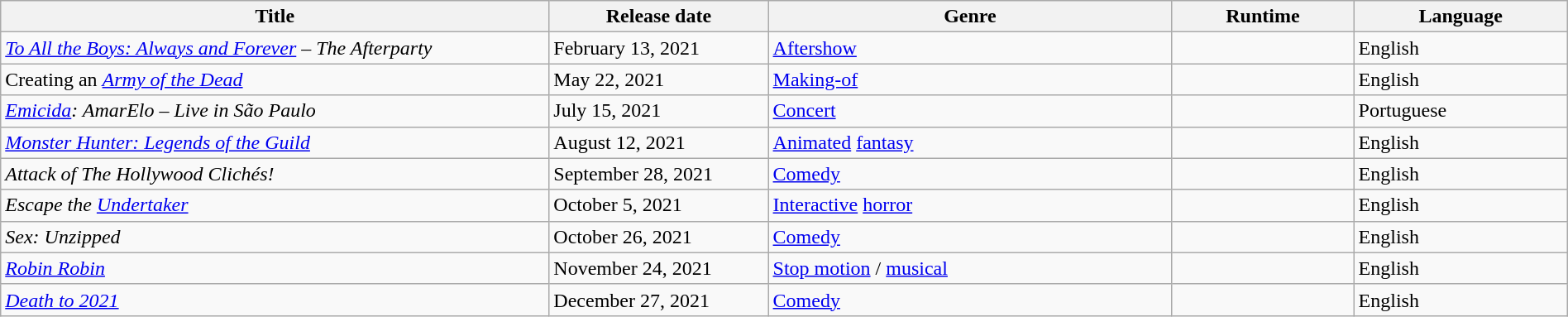<table class="wikitable sortable" style="width:100%">
<tr>
<th style="width:35%;">Title</th>
<th scope="col" style="width:14%;">Release date</th>
<th>Genre</th>
<th>Runtime</th>
<th>Language</th>
</tr>
<tr>
<td><em><a href='#'>To All the Boys: Always and Forever</a> – The Afterparty</em></td>
<td>February 13, 2021</td>
<td><a href='#'>Aftershow</a></td>
<td></td>
<td>English</td>
</tr>
<tr>
<td>Creating an <em><a href='#'>Army of the Dead</a></em></td>
<td>May 22, 2021</td>
<td><a href='#'>Making-of</a></td>
<td></td>
<td>English</td>
</tr>
<tr>
<td><em><a href='#'>Emicida</a>: AmarElo – Live in São Paulo</em></td>
<td>July 15, 2021</td>
<td><a href='#'>Concert</a></td>
<td></td>
<td>Portuguese</td>
</tr>
<tr>
<td><em><a href='#'>Monster Hunter: Legends of the Guild</a></em></td>
<td>August 12, 2021</td>
<td><a href='#'>Animated</a> <a href='#'>fantasy</a></td>
<td></td>
<td>English</td>
</tr>
<tr>
<td><em>Attack of The Hollywood Clichés!</em></td>
<td>September 28, 2021</td>
<td><a href='#'>Comedy</a></td>
<td></td>
<td>English</td>
</tr>
<tr>
<td><em>Escape the <a href='#'>Undertaker</a></em></td>
<td>October 5, 2021</td>
<td><a href='#'>Interactive</a> <a href='#'>horror</a></td>
<td></td>
<td>English</td>
</tr>
<tr>
<td><em>Sex: Unzipped</em></td>
<td>October 26, 2021</td>
<td><a href='#'>Comedy</a></td>
<td></td>
<td>English</td>
</tr>
<tr>
<td><em><a href='#'>Robin Robin</a></em></td>
<td>November 24, 2021</td>
<td><a href='#'>Stop motion</a> / <a href='#'>musical</a></td>
<td></td>
<td>English</td>
</tr>
<tr>
<td><em><a href='#'>Death to 2021</a></em></td>
<td>December 27, 2021</td>
<td><a href='#'>Comedy</a></td>
<td></td>
<td>English</td>
</tr>
</table>
